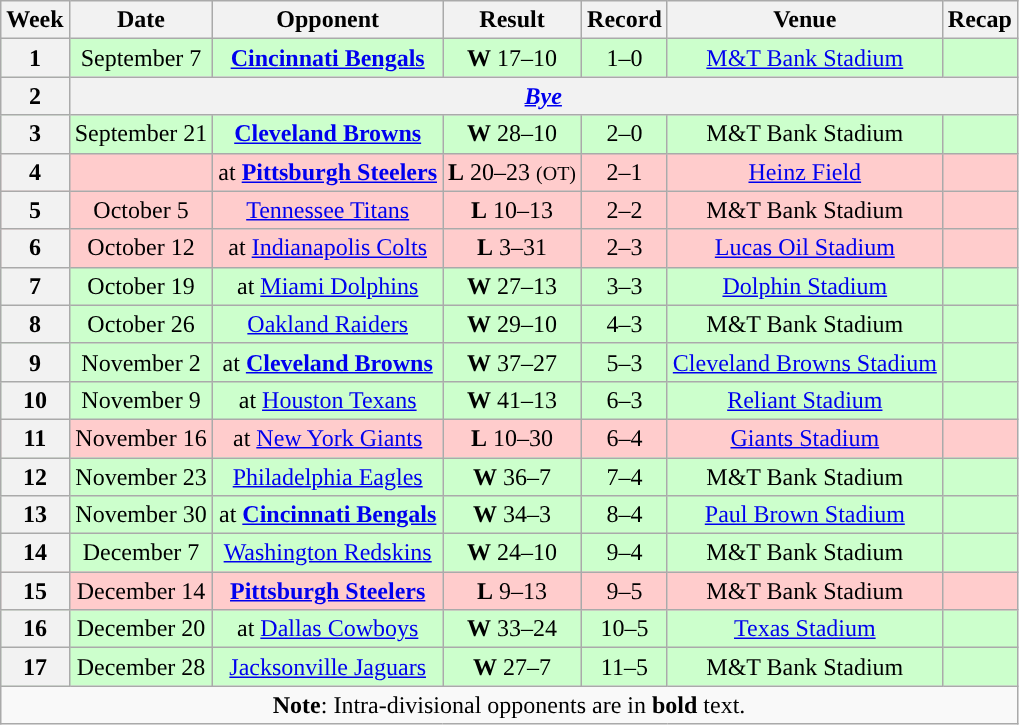<table class="wikitable" style="text-align:center">
<tr>
<th>Week</th>
<th>Date</th>
<th>Opponent</th>
<th>Result</th>
<th>Record</th>
<th>Venue</th>
<th>Recap</th>
</tr>
<tr style="background:#cfc">
<th>1</th>
<td>September 7</td>
<td><strong><a href='#'>Cincinnati Bengals</a></strong></td>
<td><strong>W</strong> 17–10</td>
<td>1–0</td>
<td><a href='#'>M&T Bank Stadium</a></td>
<td></td>
</tr>
<tr>
<th>2</th>
<th colspan=7 align=center><em><a href='#'>Bye</a></em> </th>
</tr>
<tr style="background:#cfc">
<th>3</th>
<td>September 21</td>
<td><strong><a href='#'>Cleveland Browns</a></strong></td>
<td><strong>W</strong> 28–10</td>
<td>2–0</td>
<td>M&T Bank Stadium</td>
<td></td>
</tr>
<tr style="background:#fcc">
<th>4</th>
<td></td>
<td>at <strong><a href='#'>Pittsburgh Steelers</a></strong></td>
<td><strong>L</strong> 20–23 <small>(OT)</small></td>
<td>2–1</td>
<td><a href='#'>Heinz Field</a></td>
<td></td>
</tr>
<tr style="background:#fcc">
<th>5</th>
<td>October 5</td>
<td><a href='#'>Tennessee Titans</a></td>
<td><strong>L</strong> 10–13</td>
<td>2–2</td>
<td>M&T Bank Stadium</td>
<td></td>
</tr>
<tr style="background:#fcc">
<th>6</th>
<td>October 12</td>
<td>at <a href='#'>Indianapolis Colts</a></td>
<td><strong>L</strong> 3–31</td>
<td>2–3</td>
<td><a href='#'>Lucas Oil Stadium</a></td>
<td></td>
</tr>
<tr style="background:#cfc">
<th>7</th>
<td>October 19</td>
<td>at <a href='#'>Miami Dolphins</a></td>
<td><strong>W</strong> 27–13</td>
<td>3–3</td>
<td><a href='#'>Dolphin Stadium</a></td>
<td></td>
</tr>
<tr style="background:#cfc">
<th>8</th>
<td>October 26</td>
<td><a href='#'>Oakland Raiders</a></td>
<td><strong>W</strong> 29–10</td>
<td>4–3</td>
<td>M&T Bank Stadium</td>
<td></td>
</tr>
<tr style="background:#cfc">
<th>9</th>
<td>November 2</td>
<td>at <strong> <a href='#'>Cleveland Browns</a></strong></td>
<td><strong>W</strong> 37–27</td>
<td>5–3</td>
<td><a href='#'>Cleveland Browns Stadium</a></td>
<td></td>
</tr>
<tr style="background:#cfc">
<th>10</th>
<td>November 9</td>
<td>at <a href='#'>Houston Texans</a></td>
<td><strong>W</strong> 41–13</td>
<td>6–3</td>
<td><a href='#'>Reliant Stadium</a></td>
<td></td>
</tr>
<tr style="background:#fcc">
<th>11</th>
<td>November 16</td>
<td>at <a href='#'>New York Giants</a></td>
<td><strong>L</strong> 10–30</td>
<td>6–4</td>
<td><a href='#'>Giants Stadium</a></td>
<td></td>
</tr>
<tr style="background:#cfc">
<th>12</th>
<td>November 23</td>
<td><a href='#'>Philadelphia Eagles</a></td>
<td><strong>W</strong> 36–7</td>
<td>7–4</td>
<td>M&T Bank Stadium</td>
<td></td>
</tr>
<tr style="background:#cfc">
<th>13</th>
<td>November 30</td>
<td>at <strong><a href='#'>Cincinnati Bengals</a></strong></td>
<td><strong>W</strong> 34–3</td>
<td>8–4</td>
<td><a href='#'>Paul Brown Stadium</a></td>
<td></td>
</tr>
<tr style="background:#cfc">
<th>14</th>
<td>December 7</td>
<td><a href='#'>Washington Redskins</a></td>
<td><strong>W</strong> 24–10</td>
<td>9–4</td>
<td>M&T Bank Stadium</td>
<td></td>
</tr>
<tr style="background:#fcc">
<th>15</th>
<td>December 14</td>
<td><strong><a href='#'>Pittsburgh Steelers</a></strong></td>
<td><strong>L</strong> 9–13</td>
<td>9–5</td>
<td>M&T Bank Stadium</td>
<td></td>
</tr>
<tr style="background:#cfc">
<th>16</th>
<td>December 20</td>
<td>at <a href='#'>Dallas Cowboys</a></td>
<td><strong>W</strong> 33–24</td>
<td>10–5</td>
<td><a href='#'>Texas Stadium</a></td>
<td></td>
</tr>
<tr style="background:#cfc">
<th>17</th>
<td>December 28</td>
<td><a href='#'>Jacksonville Jaguars</a></td>
<td><strong>W</strong> 27–7</td>
<td>11–5</td>
<td>M&T Bank Stadium</td>
<td></td>
</tr>
<tr>
<td colspan="7"><strong>Note</strong>: Intra-divisional opponents are in <strong>bold</strong> text.</td>
</tr>
</table>
